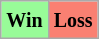<table class="wikitable" style="text-align:center;">
<tr>
<td bgcolor="#98fb98"><small><strong>Win</strong></small></td>
<td bgcolor="salmon"><small><strong>Loss</strong></small></td>
</tr>
</table>
